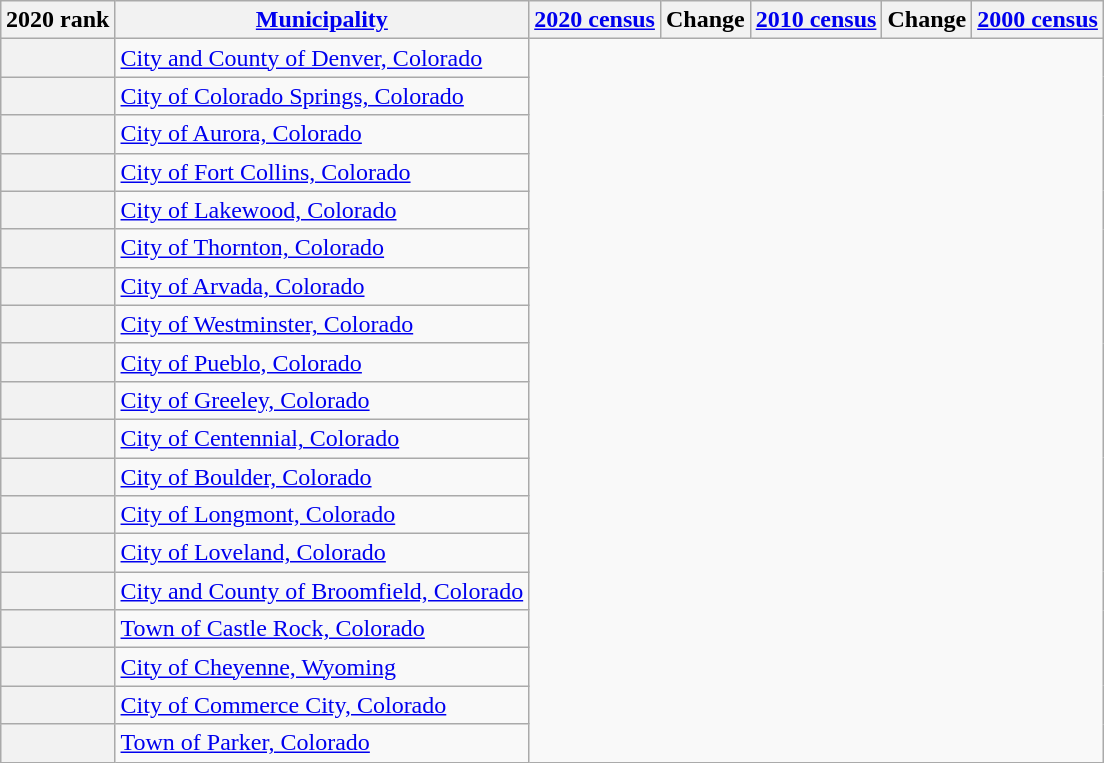<table class="wikitable sortable" style="margin: 1em auto;">
<tr>
<th scope=col>2020 rank</th>
<th scope=col><a href='#'>Municipality</a></th>
<th scope=col><a href='#'>2020 census</a></th>
<th scope=col>Change</th>
<th scope=col><a href='#'>2010 census</a></th>
<th scope=col>Change</th>
<th scope=col><a href='#'>2000 census</a></th>
</tr>
<tr>
<th scope=row></th>
<td data-sort-value=DEN><a href='#'>City and County of Denver, Colorado</a><br></td>
</tr>
<tr>
<th scope=row></th>
<td data-sort-value=COL><a href='#'>City of Colorado Springs, Colorado</a><br></td>
</tr>
<tr>
<th scope=row></th>
<td data-sort-value=AUR><a href='#'>City of Aurora, Colorado</a><br></td>
</tr>
<tr>
<th scope=row></th>
<td data-sort-value=FOR><a href='#'>City of Fort Collins, Colorado</a><br></td>
</tr>
<tr>
<th scope=row></th>
<td data-sort-value=LAK><a href='#'>City of Lakewood, Colorado</a><br></td>
</tr>
<tr>
<th scope=row></th>
<td data-sort-value=THO><a href='#'>City of Thornton, Colorado</a><br></td>
</tr>
<tr>
<th scope=row></th>
<td data-sort-value=ARV><a href='#'>City of Arvada, Colorado</a><br></td>
</tr>
<tr>
<th scope=row></th>
<td data-sort-value=WES><a href='#'>City of Westminster, Colorado</a><br></td>
</tr>
<tr>
<th scope=row></th>
<td data-sort-value=PUE><a href='#'>City of Pueblo, Colorado</a><br></td>
</tr>
<tr>
<th scope=row></th>
<td data-sort-value=GRE><a href='#'>City of Greeley, Colorado</a><br></td>
</tr>
<tr>
<th scope=row></th>
<td data-sort-value=CEN><a href='#'>City of Centennial, Colorado</a><br></td>
</tr>
<tr>
<th scope=row></th>
<td data-sort-value=BOU><a href='#'>City of Boulder, Colorado</a><br></td>
</tr>
<tr>
<th scope=row></th>
<td data-sort-value=LON><a href='#'>City of Longmont, Colorado</a><br></td>
</tr>
<tr>
<th scope=row></th>
<td data-sort-value=LOV><a href='#'>City of Loveland, Colorado</a><br></td>
</tr>
<tr>
<th scope=row></th>
<td data-sort-value=BRO><a href='#'>City and County of Broomfield, Colorado</a><br></td>
</tr>
<tr>
<th scope=row></th>
<td data-sort-value=CAS><a href='#'>Town of Castle Rock, Colorado</a><br></td>
</tr>
<tr>
<th scope=row></th>
<td data-sort-value=CHE><a href='#'>City of Cheyenne, Wyoming</a><br></td>
</tr>
<tr>
<th scope=row></th>
<td data-sort-value=COM><a href='#'>City of Commerce City, Colorado</a><br></td>
</tr>
<tr>
<th scope=row></th>
<td data-sort-value=PAR><a href='#'>Town of Parker, Colorado</a><br></td>
</tr>
</table>
